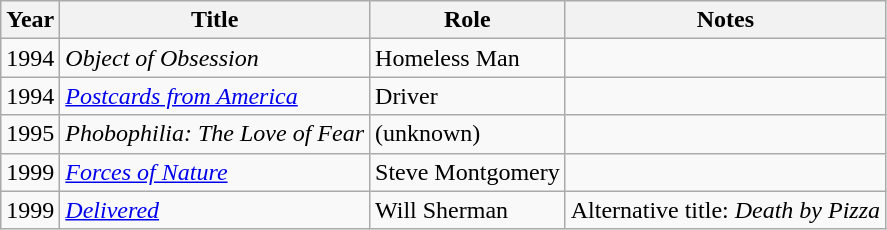<table class="wikitable sortable">
<tr>
<th>Year</th>
<th>Title</th>
<th>Role</th>
<th class="unsortable">Notes</th>
</tr>
<tr>
<td>1994</td>
<td><em>Object of Obsession</em></td>
<td>Homeless Man</td>
<td></td>
</tr>
<tr>
<td>1994</td>
<td><em><a href='#'>Postcards from America</a></em></td>
<td>Driver</td>
<td></td>
</tr>
<tr>
<td>1995</td>
<td><em>Phobophilia: The Love of Fear</em></td>
<td>(unknown)</td>
<td></td>
</tr>
<tr>
<td>1999</td>
<td><em><a href='#'>Forces of Nature</a></em></td>
<td>Steve Montgomery</td>
<td></td>
</tr>
<tr>
<td>1999</td>
<td><em><a href='#'>Delivered</a></em></td>
<td>Will Sherman</td>
<td>Alternative title: <em>Death by Pizza</em></td>
</tr>
</table>
